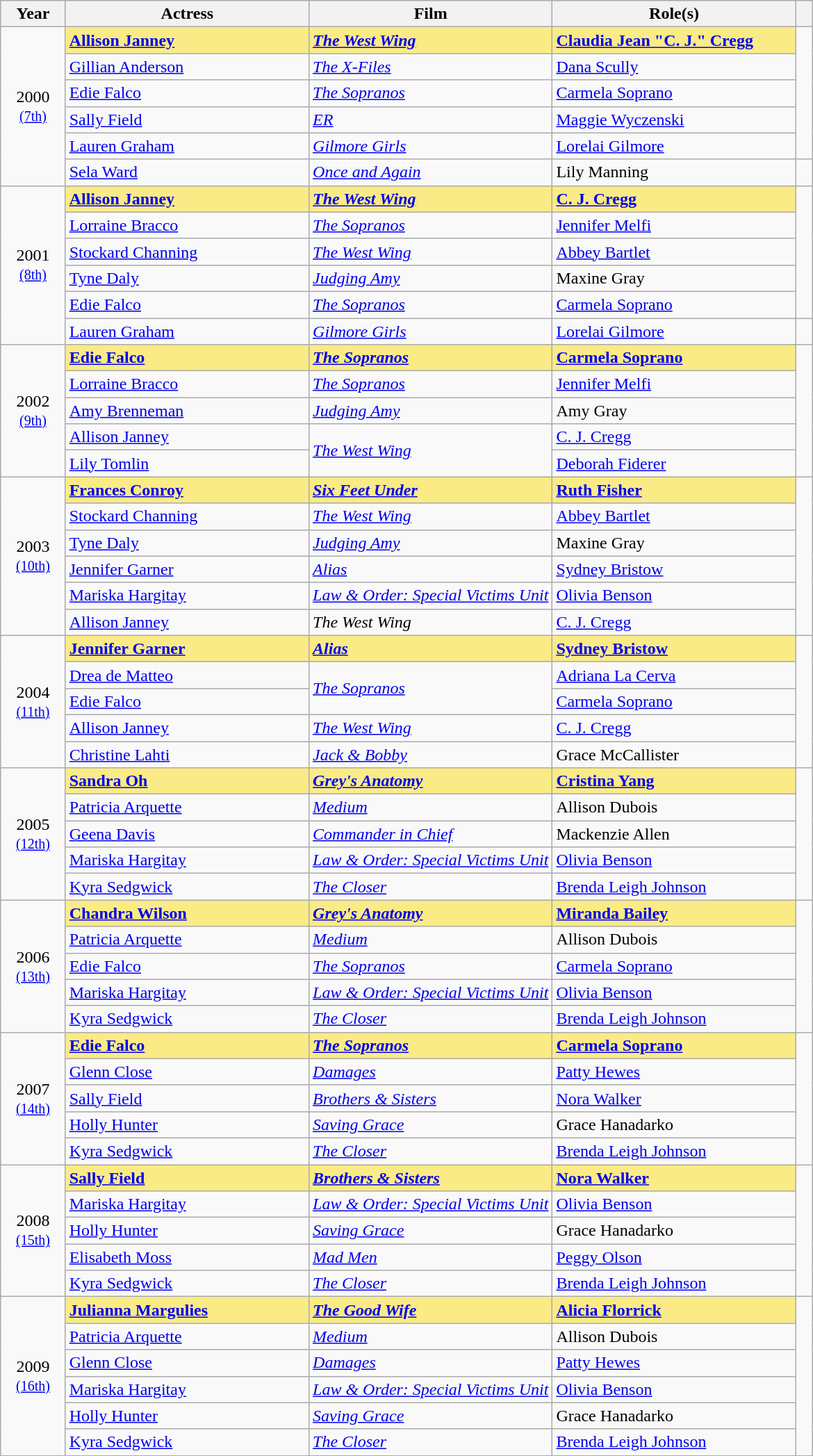<table class="wikitable sortable" style="text-align:left;">
<tr>
<th scope="col" style="width:8%;">Year</th>
<th scope="col" style="width:30%;">Actress</th>
<th scope="col" style="width:30%;">Film</th>
<th scope="col" style="width:30%;">Role(s)</th>
<th class=unsortable><strong></strong></th>
</tr>
<tr>
<td rowspan="6" align="center">2000<br><small><a href='#'>(7th)</a> </small></td>
<td style="background:#FAEB86;"><strong><a href='#'>Allison Janney</a></strong></td>
<td style="background:#FAEB86;"><strong><em><a href='#'>The West Wing</a></em></strong></td>
<td style="background:#FAEB86;"><strong><a href='#'>Claudia Jean "C. J." Cregg</a></strong></td>
<td rowspan=5></td>
</tr>
<tr>
<td><a href='#'>Gillian Anderson</a></td>
<td><em><a href='#'>The X-Files</a></em></td>
<td><a href='#'>Dana Scully</a></td>
</tr>
<tr>
<td><a href='#'>Edie Falco</a></td>
<td><em><a href='#'>The Sopranos</a></em></td>
<td><a href='#'>Carmela Soprano</a></td>
</tr>
<tr>
<td><a href='#'>Sally Field</a></td>
<td><em><a href='#'>ER</a></em></td>
<td><a href='#'>Maggie Wyczenski</a></td>
</tr>
<tr>
<td><a href='#'>Lauren Graham</a></td>
<td><em><a href='#'>Gilmore Girls</a></em></td>
<td><a href='#'>Lorelai Gilmore</a></td>
</tr>
<tr>
<td><a href='#'>Sela Ward</a></td>
<td><em><a href='#'>Once and Again</a></em></td>
<td>Lily Manning</td>
</tr>
<tr>
<td rowspan="6" align="center">2001<br><small><a href='#'>(8th)</a> </small></td>
<td style="background:#FAEB86;"><strong><a href='#'>Allison Janney</a></strong></td>
<td style="background:#FAEB86;"><strong><em><a href='#'>The West Wing</a></em></strong></td>
<td style="background:#FAEB86;"><strong><a href='#'>C. J. Cregg</a></strong></td>
<td rowspan=5></td>
</tr>
<tr>
<td><a href='#'>Lorraine Bracco</a></td>
<td><em><a href='#'>The Sopranos</a></em></td>
<td><a href='#'>Jennifer Melfi</a></td>
</tr>
<tr>
<td><a href='#'>Stockard Channing</a></td>
<td><em><a href='#'>The West Wing</a></em></td>
<td><a href='#'>Abbey Bartlet</a></td>
</tr>
<tr>
<td><a href='#'>Tyne Daly</a></td>
<td><em><a href='#'>Judging Amy</a></em></td>
<td>Maxine Gray</td>
</tr>
<tr>
<td><a href='#'>Edie Falco</a></td>
<td><em><a href='#'>The Sopranos</a></em></td>
<td><a href='#'>Carmela Soprano</a></td>
</tr>
<tr>
<td><a href='#'>Lauren Graham</a></td>
<td><em><a href='#'>Gilmore Girls</a></em></td>
<td><a href='#'>Lorelai Gilmore</a></td>
</tr>
<tr>
<td rowspan="5" align="center">2002<br><small><a href='#'>(9th)</a> </small></td>
<td style="background:#FAEB86;"><strong><a href='#'>Edie Falco</a></strong></td>
<td style="background:#FAEB86;"><strong><em><a href='#'>The Sopranos</a></em></strong></td>
<td style="background:#FAEB86;"><strong><a href='#'>Carmela Soprano</a></strong></td>
<td rowspan=5></td>
</tr>
<tr>
<td><a href='#'>Lorraine Bracco</a></td>
<td><em><a href='#'>The Sopranos</a></em></td>
<td><a href='#'>Jennifer Melfi</a></td>
</tr>
<tr>
<td><a href='#'>Amy Brenneman</a></td>
<td><em><a href='#'>Judging Amy</a></em></td>
<td>Amy Gray</td>
</tr>
<tr>
<td><a href='#'>Allison Janney</a></td>
<td rowspan="2"><em><a href='#'>The West Wing</a></em></td>
<td><a href='#'>C. J. Cregg</a></td>
</tr>
<tr>
<td><a href='#'>Lily Tomlin</a></td>
<td><a href='#'>Deborah Fiderer</a></td>
</tr>
<tr>
<td rowspan="6" align="center">2003<br><small><a href='#'>(10th)</a> </small></td>
<td style="background:#FAEB86;"><strong><a href='#'>Frances Conroy</a></strong></td>
<td style="background:#FAEB86;"><strong><em><a href='#'>Six Feet Under</a></em></strong></td>
<td style="background:#FAEB86;"><strong><a href='#'>Ruth Fisher</a></strong></td>
<td rowspan=6></td>
</tr>
<tr>
<td><a href='#'>Stockard Channing</a></td>
<td><em><a href='#'>The West Wing</a></em></td>
<td><a href='#'>Abbey Bartlet</a></td>
</tr>
<tr>
<td><a href='#'>Tyne Daly</a></td>
<td><em><a href='#'>Judging Amy</a></em></td>
<td>Maxine Gray</td>
</tr>
<tr>
<td><a href='#'>Jennifer Garner</a></td>
<td><em><a href='#'>Alias</a></em></td>
<td><a href='#'>Sydney Bristow</a></td>
</tr>
<tr>
<td><a href='#'>Mariska Hargitay</a></td>
<td><em><a href='#'>Law & Order: Special Victims Unit</a></em></td>
<td><a href='#'>Olivia Benson</a></td>
</tr>
<tr>
<td><a href='#'>Allison Janney</a></td>
<td><em>The West Wing</em></td>
<td><a href='#'>C. J. Cregg</a></td>
</tr>
<tr>
<td rowspan="5" align="center">2004<br><small><a href='#'>(11th)</a> </small></td>
<td style="background:#FAEB86;"><strong><a href='#'>Jennifer Garner</a></strong></td>
<td style="background:#FAEB86;"><strong><em><a href='#'>Alias</a></em></strong></td>
<td style="background:#FAEB86;"><strong><a href='#'>Sydney Bristow</a></strong></td>
<td rowspan=5></td>
</tr>
<tr>
<td><a href='#'>Drea de Matteo</a></td>
<td rowspan="2"><em><a href='#'>The Sopranos</a></em></td>
<td><a href='#'>Adriana La Cerva</a></td>
</tr>
<tr>
<td><a href='#'>Edie Falco</a></td>
<td><a href='#'>Carmela Soprano</a></td>
</tr>
<tr>
<td><a href='#'>Allison Janney</a></td>
<td><em><a href='#'>The West Wing</a></em></td>
<td><a href='#'>C. J. Cregg</a></td>
</tr>
<tr>
<td><a href='#'>Christine Lahti</a></td>
<td><em><a href='#'>Jack & Bobby</a></em></td>
<td>Grace McCallister</td>
</tr>
<tr>
<td rowspan="5" align="center">2005<br><small><a href='#'>(12th)</a> </small></td>
<td style="background:#FAEB86;"><strong><a href='#'>Sandra Oh</a></strong></td>
<td style="background:#FAEB86;"><strong><em><a href='#'>Grey's Anatomy</a></em></strong></td>
<td style="background:#FAEB86;"><strong><a href='#'>Cristina Yang</a></strong></td>
<td rowspan=5></td>
</tr>
<tr>
<td><a href='#'>Patricia Arquette</a></td>
<td><em><a href='#'>Medium</a></em></td>
<td>Allison Dubois</td>
</tr>
<tr>
<td><a href='#'>Geena Davis</a></td>
<td><em><a href='#'>Commander in Chief</a></em></td>
<td>Mackenzie Allen</td>
</tr>
<tr>
<td><a href='#'>Mariska Hargitay</a></td>
<td><em><a href='#'>Law & Order: Special Victims Unit</a></em></td>
<td><a href='#'>Olivia Benson</a></td>
</tr>
<tr>
<td><a href='#'>Kyra Sedgwick</a></td>
<td><em><a href='#'>The Closer</a></em></td>
<td><a href='#'>Brenda Leigh Johnson</a></td>
</tr>
<tr>
<td rowspan="5" align="center">2006<br><small><a href='#'>(13th)</a> </small></td>
<td style="background:#FAEB86;"><strong><a href='#'>Chandra Wilson</a></strong></td>
<td style="background:#FAEB86;"><strong><em><a href='#'>Grey's Anatomy</a></em></strong></td>
<td style="background:#FAEB86;"><strong><a href='#'>Miranda Bailey</a></strong></td>
<td rowspan=5></td>
</tr>
<tr>
<td><a href='#'>Patricia Arquette</a></td>
<td><em><a href='#'>Medium</a></em></td>
<td>Allison Dubois</td>
</tr>
<tr>
<td><a href='#'>Edie Falco</a></td>
<td><em><a href='#'>The Sopranos</a></em></td>
<td><a href='#'>Carmela Soprano</a></td>
</tr>
<tr>
<td><a href='#'>Mariska Hargitay</a></td>
<td><em><a href='#'>Law & Order: Special Victims Unit</a></em></td>
<td><a href='#'>Olivia Benson</a></td>
</tr>
<tr>
<td><a href='#'>Kyra Sedgwick</a></td>
<td><em><a href='#'>The Closer</a></em></td>
<td><a href='#'>Brenda Leigh Johnson</a></td>
</tr>
<tr>
<td rowspan="5" align="center">2007<br><small><a href='#'>(14th)</a> </small></td>
<td style="background:#FAEB86;"><strong><a href='#'>Edie Falco</a></strong></td>
<td style="background:#FAEB86;"><strong><em><a href='#'>The Sopranos</a></em></strong></td>
<td style="background:#FAEB86;"><strong><a href='#'>Carmela Soprano</a></strong></td>
<td rowspan=5></td>
</tr>
<tr>
<td><a href='#'>Glenn Close</a></td>
<td><em><a href='#'>Damages</a></em></td>
<td><a href='#'>Patty Hewes</a></td>
</tr>
<tr>
<td><a href='#'>Sally Field</a></td>
<td><em><a href='#'>Brothers & Sisters</a></em></td>
<td><a href='#'>Nora Walker</a></td>
</tr>
<tr>
<td><a href='#'>Holly Hunter</a></td>
<td><em><a href='#'>Saving Grace</a></em></td>
<td>Grace Hanadarko</td>
</tr>
<tr>
<td><a href='#'>Kyra Sedgwick</a></td>
<td><em><a href='#'>The Closer</a></em></td>
<td><a href='#'>Brenda Leigh Johnson</a></td>
</tr>
<tr>
<td rowspan="5" align="center">2008<br><small><a href='#'>(15th)</a> </small></td>
<td style="background:#FAEB86;"><strong><a href='#'>Sally Field</a></strong></td>
<td style="background:#FAEB86;"><strong><em><a href='#'>Brothers & Sisters</a></em></strong></td>
<td style="background:#FAEB86;"><strong><a href='#'>Nora Walker</a></strong></td>
<td rowspan=5></td>
</tr>
<tr>
<td><a href='#'>Mariska Hargitay</a></td>
<td><em><a href='#'>Law & Order: Special Victims Unit</a></em></td>
<td><a href='#'>Olivia Benson</a></td>
</tr>
<tr>
<td><a href='#'>Holly Hunter</a></td>
<td><em><a href='#'>Saving Grace</a></em></td>
<td>Grace Hanadarko</td>
</tr>
<tr>
<td><a href='#'>Elisabeth Moss</a></td>
<td><em><a href='#'>Mad Men</a></em></td>
<td><a href='#'>Peggy Olson</a></td>
</tr>
<tr>
<td><a href='#'>Kyra Sedgwick</a></td>
<td><em><a href='#'>The Closer</a></em></td>
<td><a href='#'>Brenda Leigh Johnson</a></td>
</tr>
<tr>
<td rowspan="6" align="center">2009<br><small><a href='#'>(16th)</a> </small></td>
<td style="background:#FAEB86;"><strong><a href='#'>Julianna Margulies</a></strong></td>
<td style="background:#FAEB86;"><strong><em><a href='#'>The Good Wife</a></em></strong></td>
<td style="background:#FAEB86;"><strong><a href='#'>Alicia Florrick</a></strong></td>
<td rowspan=6></td>
</tr>
<tr>
<td><a href='#'>Patricia Arquette</a></td>
<td><em><a href='#'>Medium</a></em></td>
<td>Allison Dubois</td>
</tr>
<tr>
<td><a href='#'>Glenn Close</a></td>
<td><em><a href='#'>Damages</a></em></td>
<td><a href='#'>Patty Hewes</a></td>
</tr>
<tr>
<td><a href='#'>Mariska Hargitay</a></td>
<td><em><a href='#'>Law & Order: Special Victims Unit</a></em></td>
<td><a href='#'>Olivia Benson</a></td>
</tr>
<tr>
<td><a href='#'>Holly Hunter</a></td>
<td><em><a href='#'>Saving Grace</a></em></td>
<td>Grace Hanadarko</td>
</tr>
<tr>
<td><a href='#'>Kyra Sedgwick</a></td>
<td><em><a href='#'>The Closer</a></em></td>
<td><a href='#'>Brenda Leigh Johnson</a></td>
</tr>
</table>
